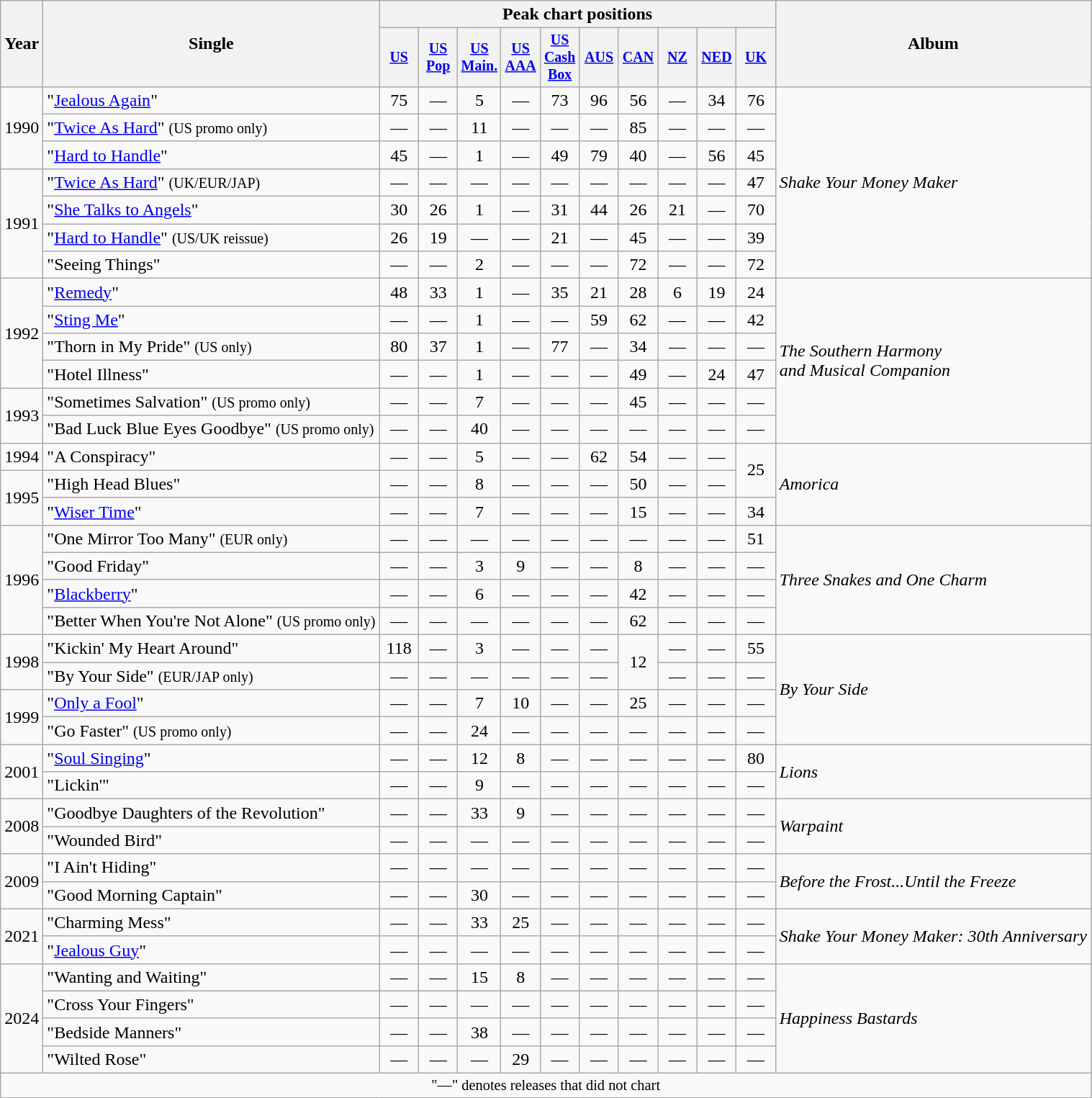<table class="wikitable" style="text-align:center;">
<tr>
<th rowspan="2">Year</th>
<th rowspan="2">Single</th>
<th colspan="10">Peak chart positions</th>
<th rowspan="2">Album</th>
</tr>
<tr style="font-size:smaller;">
<th width="30"><a href='#'>US</a><br></th>
<th width="30"><a href='#'>US Pop</a><br></th>
<th width="30"><a href='#'>US Main.</a><br></th>
<th width="30"><a href='#'>US AAA</a><br></th>
<th width="30"><a href='#'>US Cash Box</a><br></th>
<th width="30"><a href='#'>AUS</a><br></th>
<th width="30"><a href='#'>CAN</a><br></th>
<th width="30"><a href='#'>NZ</a><br></th>
<th width="30"><a href='#'>NED</a><br></th>
<th width="30"><a href='#'>UK</a><br></th>
</tr>
<tr>
<td rowspan="3">1990</td>
<td align="left">"<a href='#'>Jealous Again</a>"</td>
<td>75</td>
<td>—</td>
<td>5</td>
<td>—</td>
<td>73</td>
<td>96</td>
<td>56</td>
<td>—</td>
<td>34</td>
<td>76</td>
<td align="left" rowspan="7"><em>Shake Your Money Maker</em></td>
</tr>
<tr>
<td align="left">"<a href='#'>Twice As Hard</a>" <small>(US promo only)</small></td>
<td>—</td>
<td>—</td>
<td>11</td>
<td>—</td>
<td>—</td>
<td>—</td>
<td>85</td>
<td>—</td>
<td>—</td>
<td>—</td>
</tr>
<tr>
<td align="left">"<a href='#'>Hard to Handle</a>"</td>
<td>45</td>
<td>—</td>
<td>1</td>
<td>—</td>
<td>49</td>
<td>79</td>
<td>40</td>
<td>—</td>
<td>56</td>
<td>45</td>
</tr>
<tr>
<td rowspan="4">1991</td>
<td align="left">"<a href='#'>Twice As Hard</a>" <small>(UK/EUR/JAP)</small></td>
<td>—</td>
<td>—</td>
<td>—</td>
<td>—</td>
<td>—</td>
<td>—</td>
<td>—</td>
<td>—</td>
<td>—</td>
<td>47</td>
</tr>
<tr>
<td align="left">"<a href='#'>She Talks to Angels</a>"</td>
<td>30</td>
<td>26</td>
<td>1</td>
<td>—</td>
<td>31</td>
<td>44</td>
<td>26</td>
<td>21</td>
<td>—</td>
<td>70</td>
</tr>
<tr>
<td align="left">"<a href='#'>Hard to Handle</a>" <small>(US/UK reissue)</small></td>
<td>26</td>
<td>19</td>
<td>—</td>
<td>—</td>
<td>21</td>
<td>—</td>
<td>45</td>
<td>—</td>
<td>—</td>
<td>39</td>
</tr>
<tr>
<td align="left">"Seeing Things"</td>
<td>—</td>
<td>—</td>
<td>2</td>
<td>—</td>
<td>—</td>
<td>—</td>
<td>72</td>
<td>—</td>
<td>—</td>
<td>72</td>
</tr>
<tr>
<td rowspan="4">1992</td>
<td align="left">"<a href='#'>Remedy</a>"</td>
<td>48</td>
<td>33</td>
<td>1</td>
<td>—</td>
<td>35</td>
<td>21</td>
<td>28</td>
<td>6</td>
<td>19</td>
<td>24</td>
<td align="left" rowspan="6"><em>The Southern Harmony<br>and Musical Companion</em></td>
</tr>
<tr>
<td align="left">"<a href='#'>Sting Me</a>"</td>
<td>—</td>
<td>—</td>
<td>1</td>
<td>—</td>
<td>—</td>
<td>59</td>
<td>62</td>
<td>—</td>
<td>—</td>
<td>42</td>
</tr>
<tr>
<td align="left">"Thorn in My Pride" <small>(US only)</small></td>
<td>80</td>
<td>37</td>
<td>1</td>
<td>—</td>
<td>77</td>
<td>—</td>
<td>34</td>
<td>—</td>
<td>—</td>
<td>—</td>
</tr>
<tr>
<td align="left">"Hotel Illness"</td>
<td>—</td>
<td>—</td>
<td>1</td>
<td>—</td>
<td>—</td>
<td>—</td>
<td>49</td>
<td>—</td>
<td>24</td>
<td>47</td>
</tr>
<tr>
<td rowspan="2">1993</td>
<td align="left">"Sometimes Salvation" <small>(US promo only)</small></td>
<td>—</td>
<td>—</td>
<td>7</td>
<td>—</td>
<td>—</td>
<td>—</td>
<td>45</td>
<td>—</td>
<td>—</td>
<td>—</td>
</tr>
<tr>
<td align="left">"Bad Luck Blue Eyes Goodbye" <small>(US promo only)</small></td>
<td>—</td>
<td>—</td>
<td>40</td>
<td>—</td>
<td>—</td>
<td>—</td>
<td>—</td>
<td>—</td>
<td>—</td>
<td>—</td>
</tr>
<tr>
<td>1994</td>
<td align="left">"A Conspiracy"</td>
<td>—</td>
<td>—</td>
<td>5</td>
<td>—</td>
<td>—</td>
<td>62</td>
<td>54</td>
<td>—</td>
<td>—</td>
<td rowspan="2">25</td>
<td align="left" rowspan="3"><em>Amorica</em></td>
</tr>
<tr>
<td rowspan="2">1995</td>
<td align="left">"High Head Blues"</td>
<td>—</td>
<td>—</td>
<td>8</td>
<td>—</td>
<td>—</td>
<td>—</td>
<td>50</td>
<td>—</td>
<td>—</td>
</tr>
<tr>
<td align="left">"<a href='#'>Wiser Time</a>"</td>
<td>—</td>
<td>—</td>
<td>7</td>
<td>—</td>
<td>—</td>
<td>—</td>
<td>15</td>
<td>—</td>
<td>—</td>
<td>34</td>
</tr>
<tr>
<td rowspan="4">1996</td>
<td align="left">"One Mirror Too Many" <small>(EUR only)</small></td>
<td>—</td>
<td>—</td>
<td>—</td>
<td>—</td>
<td>—</td>
<td>—</td>
<td>—</td>
<td>—</td>
<td>—</td>
<td>51</td>
<td align="left" rowspan="4"><em>Three Snakes and One Charm</em></td>
</tr>
<tr>
<td align="left">"Good Friday"</td>
<td>—</td>
<td>—</td>
<td>3</td>
<td>9</td>
<td>—</td>
<td>—</td>
<td>8</td>
<td>—</td>
<td>—</td>
<td>—</td>
</tr>
<tr>
<td align="left">"<a href='#'>Blackberry</a>"</td>
<td>—</td>
<td>—</td>
<td>6</td>
<td>—</td>
<td>—</td>
<td>—</td>
<td>42</td>
<td>—</td>
<td>—</td>
<td>—</td>
</tr>
<tr>
<td align="left">"Better When You're Not Alone" <small>(US promo only)</small></td>
<td>—</td>
<td>—</td>
<td>—</td>
<td>—</td>
<td>—</td>
<td>—</td>
<td>62</td>
<td>—</td>
<td>—</td>
<td>—</td>
</tr>
<tr>
<td rowspan="2">1998</td>
<td align="left">"Kickin' My Heart Around"</td>
<td>118</td>
<td>—</td>
<td>3</td>
<td>—</td>
<td>—</td>
<td>—</td>
<td rowspan="2">12</td>
<td>—</td>
<td>—</td>
<td>55</td>
<td align="left" rowspan="4"><em>By Your Side</em></td>
</tr>
<tr>
<td align="left">"By Your Side" <small>(EUR/JAP only)</small></td>
<td>—</td>
<td>—</td>
<td>—</td>
<td>—</td>
<td>—</td>
<td>—</td>
<td>—</td>
<td>—</td>
<td>—</td>
</tr>
<tr>
<td rowspan="2">1999</td>
<td align="left">"<a href='#'>Only a Fool</a>"</td>
<td>—</td>
<td>—</td>
<td>7</td>
<td>10</td>
<td>—</td>
<td>—</td>
<td>25</td>
<td>—</td>
<td>—</td>
<td>—</td>
</tr>
<tr>
<td align="left">"Go Faster" <small>(US promo only)</small></td>
<td>—</td>
<td>—</td>
<td>24</td>
<td>—</td>
<td>—</td>
<td>—</td>
<td>—</td>
<td>—</td>
<td>—</td>
<td>—</td>
</tr>
<tr>
<td rowspan="2">2001</td>
<td align="left">"<a href='#'>Soul Singing</a>"</td>
<td>—</td>
<td>—</td>
<td>12</td>
<td>8</td>
<td>—</td>
<td>—</td>
<td>—</td>
<td>—</td>
<td>—</td>
<td>80</td>
<td align="left" rowspan="2"><em>Lions</em></td>
</tr>
<tr>
<td align="left">"Lickin'"</td>
<td>—</td>
<td>—</td>
<td>9</td>
<td>—</td>
<td>—</td>
<td>—</td>
<td>—</td>
<td>—</td>
<td>—</td>
<td>—</td>
</tr>
<tr>
<td rowspan="2">2008</td>
<td align="left">"Goodbye Daughters of the Revolution"</td>
<td>—</td>
<td>—</td>
<td>33</td>
<td>9</td>
<td>—</td>
<td>—</td>
<td>—</td>
<td>—</td>
<td>—</td>
<td>—</td>
<td align="left" rowspan="2"><em>Warpaint</em></td>
</tr>
<tr>
<td align="left">"Wounded Bird"</td>
<td>—</td>
<td>—</td>
<td>—</td>
<td>—</td>
<td>—</td>
<td>—</td>
<td>—</td>
<td>—</td>
<td>—</td>
<td>—</td>
</tr>
<tr>
<td rowspan="2">2009</td>
<td align="left">"I Ain't Hiding"</td>
<td>—</td>
<td>—</td>
<td>—</td>
<td>—</td>
<td>—</td>
<td>—</td>
<td>—</td>
<td>—</td>
<td>—</td>
<td>—</td>
<td align="left" rowspan="2"><em>Before the Frost...Until the Freeze</em></td>
</tr>
<tr>
<td align="left">"Good Morning Captain"</td>
<td>—</td>
<td>—</td>
<td>30</td>
<td>—</td>
<td>—</td>
<td>—</td>
<td>—</td>
<td>—</td>
<td>—</td>
<td>—</td>
</tr>
<tr>
<td rowspan=2>2021</td>
<td align="left">"Charming Mess"</td>
<td>—</td>
<td>—</td>
<td>33</td>
<td>25</td>
<td>—</td>
<td>—</td>
<td>—</td>
<td>—</td>
<td>—</td>
<td>—</td>
<td rowspan=2><em>Shake Your Money Maker: 30th Anniversary</em></td>
</tr>
<tr>
<td align="left">"<a href='#'>Jealous Guy</a>"</td>
<td>—</td>
<td>—</td>
<td>—</td>
<td>—</td>
<td>—</td>
<td>—</td>
<td>—</td>
<td>—</td>
<td>—</td>
<td>—</td>
</tr>
<tr>
<td rowspan="4">2024</td>
<td align="left">"Wanting and Waiting"</td>
<td>—</td>
<td>—</td>
<td>15</td>
<td>8</td>
<td>—</td>
<td>—</td>
<td>—</td>
<td>—</td>
<td>—</td>
<td>—</td>
<td align="left" rowspan="4"><em>Happiness Bastards</em></td>
</tr>
<tr>
<td align="left">"Cross Your Fingers"</td>
<td>—</td>
<td>—</td>
<td>—</td>
<td>—</td>
<td>—</td>
<td>—</td>
<td>—</td>
<td>—</td>
<td>—</td>
<td>—</td>
</tr>
<tr>
<td align="left">"Bedside Manners"</td>
<td>—</td>
<td>—</td>
<td>38</td>
<td>—</td>
<td>—</td>
<td>—</td>
<td>—</td>
<td>—</td>
<td>—</td>
<td>—</td>
</tr>
<tr>
<td align="left">"Wilted Rose" </td>
<td>—</td>
<td>—</td>
<td>—</td>
<td>29</td>
<td>—</td>
<td>—</td>
<td>—</td>
<td>—</td>
<td>—</td>
<td>—</td>
</tr>
<tr>
<td colspan="15" style="font-size:85%">"—" denotes releases that did not chart</td>
</tr>
</table>
